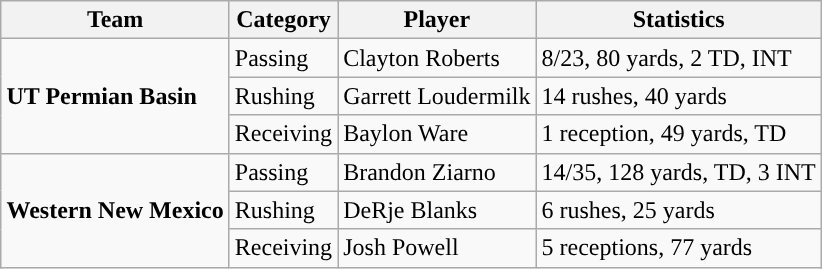<table class="wikitable" style="float: right;">
<tr>
<th>Team</th>
<th>Category</th>
<th>Player</th>
<th>Statistics</th>
</tr>
<tr>
<td rowspan=3><strong>UT Permian Basin</strong></td>
<td>Passing</td>
<td>Clayton Roberts</td>
<td>8/23, 80 yards, 2 TD, INT</td>
</tr>
<tr>
<td>Rushing</td>
<td>Garrett Loudermilk</td>
<td>14 rushes, 40 yards</td>
</tr>
<tr>
<td>Receiving</td>
<td>Baylon Ware</td>
<td>1 reception, 49 yards, TD</td>
</tr>
<tr>
<td rowspan=3><strong>Western New Mexico</strong></td>
<td>Passing</td>
<td>Brandon Ziarno</td>
<td>14/35, 128 yards, TD, 3 INT</td>
</tr>
<tr>
<td>Rushing</td>
<td>DeRje Blanks</td>
<td>6 rushes, 25 yards</td>
</tr>
<tr>
<td>Receiving</td>
<td>Josh Powell</td>
<td>5 receptions, 77 yards</td>
</tr>
</table>
